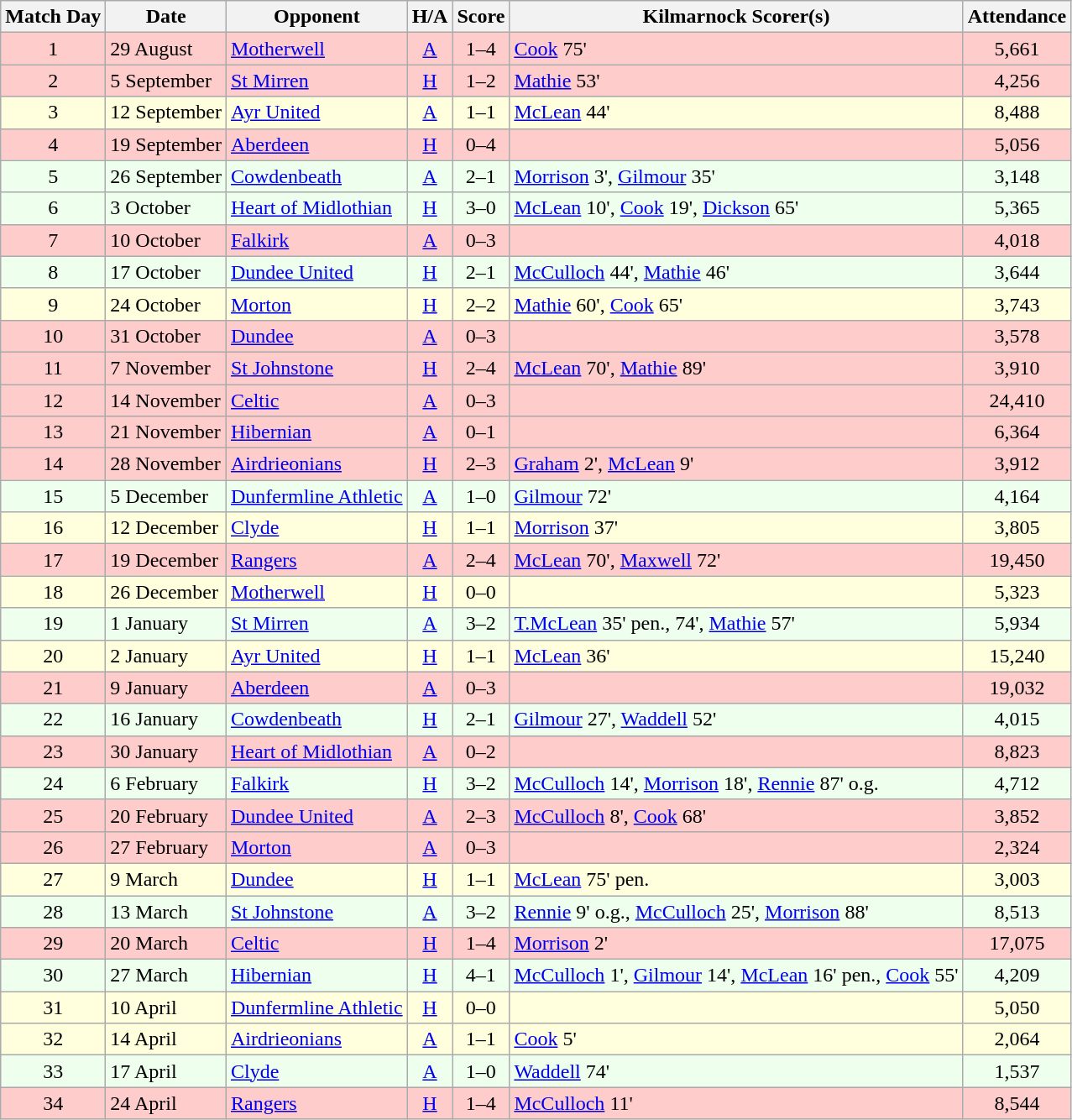<table class="wikitable" style="text-align:center">
<tr>
<th>Match Day</th>
<th>Date</th>
<th>Opponent</th>
<th>H/A</th>
<th>Score</th>
<th>Kilmarnock Scorer(s)</th>
<th>Attendance</th>
</tr>
<tr bgcolor=#FFCCCC>
<td>1</td>
<td align=left>29 August</td>
<td align=left><a href='#'>Motherwell</a></td>
<td><a href='#'>A</a></td>
<td>1–4</td>
<td align=left><a href='#'>Cook</a> 75'</td>
<td>5,661</td>
</tr>
<tr bgcolor=#FFCCCC>
<td>2</td>
<td align=left>5 September</td>
<td align=left><a href='#'>St Mirren</a></td>
<td><a href='#'>H</a></td>
<td>1–2</td>
<td align=left><a href='#'>Mathie</a> 53'</td>
<td>4,256</td>
</tr>
<tr bgcolor=#FFFFDD>
<td>3</td>
<td align=left>12 September</td>
<td align=left><a href='#'>Ayr United</a></td>
<td><a href='#'>A</a></td>
<td>1–1</td>
<td align=left><a href='#'>McLean</a> 44'</td>
<td>8,488</td>
</tr>
<tr bgcolor=#FFCCCC>
<td>4</td>
<td align=left>19 September</td>
<td align=left><a href='#'>Aberdeen</a></td>
<td><a href='#'>H</a></td>
<td>0–4</td>
<td align=left></td>
<td>5,056</td>
</tr>
<tr bgcolor=#EEFFEE>
<td>5</td>
<td align=left>26 September</td>
<td align=left><a href='#'>Cowdenbeath</a></td>
<td><a href='#'>A</a></td>
<td>2–1</td>
<td align=left><a href='#'>Morrison</a> 3', <a href='#'>Gilmour</a> 35'</td>
<td>3,148</td>
</tr>
<tr bgcolor=#EEFFEE>
<td>6</td>
<td align=left>3 October</td>
<td align=left><a href='#'>Heart of Midlothian</a></td>
<td><a href='#'>H</a></td>
<td>3–0</td>
<td align=left><a href='#'>McLean</a> 10', <a href='#'>Cook</a> 19', <a href='#'>Dickson</a> 65'</td>
<td>5,365</td>
</tr>
<tr bgcolor=#FFCCCC>
<td>7</td>
<td align=left>10 October</td>
<td align=left><a href='#'>Falkirk</a></td>
<td><a href='#'>A</a></td>
<td>0–3</td>
<td align=left></td>
<td>4,018</td>
</tr>
<tr bgcolor=#EEFFEE>
<td>8</td>
<td align=left>17 October</td>
<td align=left><a href='#'>Dundee United</a></td>
<td><a href='#'>H</a></td>
<td>2–1</td>
<td align=left><a href='#'>McCulloch</a> 44', <a href='#'>Mathie</a> 46'</td>
<td>3,644</td>
</tr>
<tr bgcolor=#FFFFDD>
<td>9</td>
<td align=left>24 October</td>
<td align=left><a href='#'>Morton</a></td>
<td><a href='#'>H</a></td>
<td>2–2</td>
<td align=left><a href='#'>Mathie</a> 60', <a href='#'>Cook</a> 65'</td>
<td>3,743</td>
</tr>
<tr bgcolor=#FFCCCC>
<td>10</td>
<td align=left>31 October</td>
<td align=left><a href='#'>Dundee</a></td>
<td><a href='#'>A</a></td>
<td>0–3</td>
<td align=left></td>
<td>3,578</td>
</tr>
<tr bgcolor=#FFCCCC>
<td>11</td>
<td align=left>7 November</td>
<td align=left><a href='#'>St Johnstone</a></td>
<td><a href='#'>H</a></td>
<td>2–4</td>
<td align=left><a href='#'>McLean</a> 70', <a href='#'>Mathie</a> 89'</td>
<td>3,910</td>
</tr>
<tr bgcolor=#FFCCCC>
<td>12</td>
<td align=left>14 November</td>
<td align=left><a href='#'>Celtic</a></td>
<td><a href='#'>A</a></td>
<td>0–3</td>
<td align=left></td>
<td>24,410</td>
</tr>
<tr bgcolor=#FFCCCC>
<td>13</td>
<td align=left>21 November</td>
<td align=left><a href='#'>Hibernian</a></td>
<td><a href='#'>A</a></td>
<td>0–1</td>
<td align=left></td>
<td>6,364</td>
</tr>
<tr bgcolor=#FFCCCC>
<td>14</td>
<td align=left>28 November</td>
<td align=left><a href='#'>Airdrieonians</a></td>
<td><a href='#'>H</a></td>
<td>2–3</td>
<td align=left><a href='#'>Graham</a> 2', <a href='#'>McLean</a> 9'</td>
<td>3,912</td>
</tr>
<tr bgcolor=#EEFFEE>
<td>15</td>
<td align=left>5 December</td>
<td align=left><a href='#'>Dunfermline Athletic</a></td>
<td><a href='#'>A</a></td>
<td>1–0</td>
<td align=left><a href='#'>Gilmour</a> 72'</td>
<td>4,164</td>
</tr>
<tr bgcolor=#FFFFDD>
<td>16</td>
<td align=left>12 December</td>
<td align=left><a href='#'>Clyde</a></td>
<td><a href='#'>H</a></td>
<td>1–1</td>
<td align=left><a href='#'>Morrison</a> 37'</td>
<td>3,805</td>
</tr>
<tr bgcolor=#FFCCCC>
<td>17</td>
<td align=left>19 December</td>
<td align=left><a href='#'>Rangers</a></td>
<td><a href='#'>A</a></td>
<td>2–4</td>
<td align=left><a href='#'>McLean</a> 70', <a href='#'>Maxwell</a> 72'</td>
<td>19,450</td>
</tr>
<tr bgcolor=#FFFFDD>
<td>18</td>
<td align=left>26 December</td>
<td align=left><a href='#'>Motherwell</a></td>
<td><a href='#'>H</a></td>
<td>0–0</td>
<td align=left></td>
<td>5,323</td>
</tr>
<tr bgcolor=#EEFFEE>
<td>19</td>
<td align=left>1 January</td>
<td align=left><a href='#'>St Mirren</a></td>
<td><a href='#'>A</a></td>
<td>3–2</td>
<td align=left><a href='#'>T.McLean</a> 35' pen., 74', <a href='#'>Mathie</a> 57'</td>
<td>5,934</td>
</tr>
<tr bgcolor=#FFFFDD>
<td>20</td>
<td align=left>2 January</td>
<td align=left><a href='#'>Ayr United</a></td>
<td><a href='#'>H</a></td>
<td>1–1</td>
<td align=left><a href='#'>McLean</a> 36'</td>
<td>15,240</td>
</tr>
<tr bgcolor=#FFCCCC>
<td>21</td>
<td align=left>9 January</td>
<td align=left><a href='#'>Aberdeen</a></td>
<td><a href='#'>A</a></td>
<td>0–3</td>
<td align=left></td>
<td>19,032</td>
</tr>
<tr bgcolor=#EEFFEE>
<td>22</td>
<td align=left>16 January</td>
<td align=left><a href='#'>Cowdenbeath</a></td>
<td><a href='#'>H</a></td>
<td>2–1</td>
<td align=left><a href='#'>Gilmour</a> 27', <a href='#'>Waddell</a> 52'</td>
<td>4,015</td>
</tr>
<tr bgcolor=#FFCCCC>
<td>23</td>
<td align=left>30 January</td>
<td align=left><a href='#'>Heart of Midlothian</a></td>
<td><a href='#'>A</a></td>
<td>0–2</td>
<td align=left></td>
<td>8,823</td>
</tr>
<tr bgcolor=#EEFFEE>
<td>24</td>
<td align=left>6 February</td>
<td align=left><a href='#'>Falkirk</a></td>
<td><a href='#'>H</a></td>
<td>3–2</td>
<td align=left><a href='#'>McCulloch</a> 14', <a href='#'>Morrison</a> 18', <a href='#'>Rennie</a> 87' o.g.</td>
<td>4,712</td>
</tr>
<tr bgcolor=#FFCCCC>
<td>25</td>
<td align=left>20 February</td>
<td align=left><a href='#'>Dundee United</a></td>
<td><a href='#'>A</a></td>
<td>2–3</td>
<td align=left><a href='#'>McCulloch</a> 8', <a href='#'>Cook</a> 68'</td>
<td>3,852</td>
</tr>
<tr bgcolor=#FFCCCC>
<td>26</td>
<td align=left>27 February</td>
<td align=left><a href='#'>Morton</a></td>
<td><a href='#'>A</a></td>
<td>0–3</td>
<td align=left></td>
<td>2,324</td>
</tr>
<tr bgcolor=#FFFFDD>
<td>27</td>
<td align=left>9 March</td>
<td align=left><a href='#'>Dundee</a></td>
<td><a href='#'>H</a></td>
<td>1–1</td>
<td align=left><a href='#'>McLean</a> 75' pen.</td>
<td>3,003</td>
</tr>
<tr bgcolor=#EEFFEE>
<td>28</td>
<td align=left>13 March</td>
<td align=left><a href='#'>St Johnstone</a></td>
<td><a href='#'>A</a></td>
<td>3–2</td>
<td align=left><a href='#'>Rennie</a> 9' o.g., <a href='#'>McCulloch</a> 25', <a href='#'>Morrison</a> 88'</td>
<td>8,513</td>
</tr>
<tr bgcolor=#FFCCCC>
<td>29</td>
<td align=left>20 March</td>
<td align=left><a href='#'>Celtic</a></td>
<td><a href='#'>H</a></td>
<td>1–4</td>
<td align=left><a href='#'>Morrison</a> 2'</td>
<td>17,075</td>
</tr>
<tr bgcolor=#EEFFEE>
<td>30</td>
<td align=left>27 March</td>
<td align=left><a href='#'>Hibernian</a></td>
<td><a href='#'>H</a></td>
<td>4–1</td>
<td align=left><a href='#'>McCulloch</a> 1', <a href='#'>Gilmour</a> 14', <a href='#'>McLean</a> 16' pen., <a href='#'>Cook</a> 55'</td>
<td>4,209</td>
</tr>
<tr bgcolor=#FFFFDD>
<td>31</td>
<td align=left>10 April</td>
<td align=left><a href='#'>Dunfermline Athletic</a></td>
<td><a href='#'>H</a></td>
<td>0–0</td>
<td align=left></td>
<td>5,050</td>
</tr>
<tr bgcolor=#FFFFDD>
<td>32</td>
<td align=left>14 April</td>
<td align=left><a href='#'>Airdrieonians</a></td>
<td><a href='#'>A</a></td>
<td>1–1</td>
<td align=left><a href='#'>Cook</a> 5'</td>
<td>2,064</td>
</tr>
<tr bgcolor=#EEFFEE>
<td>33</td>
<td align=left>17 April</td>
<td align=left><a href='#'>Clyde</a></td>
<td><a href='#'>A</a></td>
<td>1–0</td>
<td align=left><a href='#'>Waddell</a> 74'</td>
<td>1,537</td>
</tr>
<tr bgcolor=#FFCCCC>
<td>34</td>
<td align=left>24 April</td>
<td align=left><a href='#'>Rangers</a></td>
<td><a href='#'>H</a></td>
<td>1–4</td>
<td align=left><a href='#'>McCulloch</a> 11'</td>
<td>8,544</td>
</tr>
</table>
